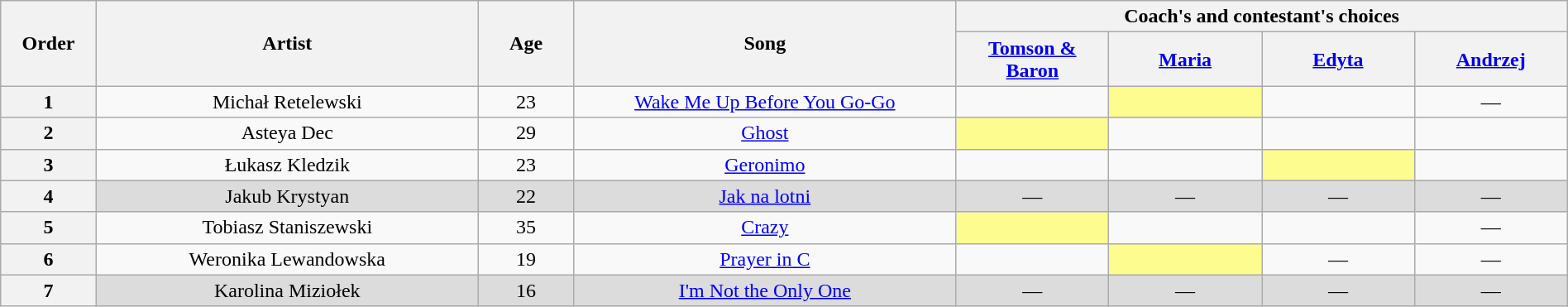<table class="wikitable" style="text-align:center; width:100%;">
<tr>
<th scope="col" rowspan="2" style="width:05%;">Order</th>
<th scope="col" rowspan="2" style="width:20%;">Artist</th>
<th scope="col" rowspan="2" style="width:05%;">Age</th>
<th scope="col" rowspan="2" style="width:20%;">Song</th>
<th scope="col" colspan="4" style="width:32%;">Coach's and contestant's choices</th>
</tr>
<tr>
<th style="width:08%;"><a href='#'>Tomson & Baron</a></th>
<th style="width:08%;"><a href='#'>Maria</a></th>
<th style="width:08%;"><a href='#'>Edyta</a></th>
<th style="width:08%;"><a href='#'>Andrzej</a></th>
</tr>
<tr>
<th>1</th>
<td>Michał Retelewski</td>
<td>23</td>
<td><a href='#'>Wake Me Up Before You Go-Go</a></td>
<td><strong></strong></td>
<td style="background:#fdfc8f;"><strong></strong></td>
<td><strong></strong></td>
<td>—</td>
</tr>
<tr>
<th>2</th>
<td>Asteya Dec</td>
<td>29</td>
<td><a href='#'>Ghost</a></td>
<td style="background:#fdfc8f;"><strong></strong></td>
<td><strong></strong></td>
<td><strong></strong></td>
<td><strong></strong></td>
</tr>
<tr>
<th>3</th>
<td>Łukasz Kledzik</td>
<td>23</td>
<td><a href='#'>Geronimo</a></td>
<td><strong></strong></td>
<td><strong></strong></td>
<td style="background:#fdfc8f;"><strong></strong></td>
<td><strong></strong></td>
</tr>
<tr>
<th>4</th>
<td style="background:#DCDCDC;">Jakub Krystyan</td>
<td style="background:#DCDCDC;">22</td>
<td style="background:#DCDCDC;"><a href='#'>Jak na lotni</a></td>
<td style="background:#DCDCDC;">—</td>
<td style="background:#DCDCDC;">—</td>
<td style="background:#DCDCDC;">—</td>
<td style="background:#DCDCDC;">—</td>
</tr>
<tr>
<th>5</th>
<td>Tobiasz Staniszewski</td>
<td>35</td>
<td><a href='#'>Crazy</a></td>
<td style="background:#fdfc8f;"><strong></strong></td>
<td><strong></strong></td>
<td><strong></strong></td>
<td>—</td>
</tr>
<tr>
<th>6</th>
<td>Weronika Lewandowska</td>
<td>19</td>
<td><a href='#'>Prayer in C</a></td>
<td><strong></strong></td>
<td style="background:#fdfc8f;"><strong></strong></td>
<td>—</td>
<td>—</td>
</tr>
<tr>
<th>7</th>
<td style="background:#DCDCDC;">Karolina Miziołek</td>
<td style="background:#DCDCDC;">16</td>
<td style="background:#DCDCDC;"><a href='#'>I'm Not the Only One</a></td>
<td style="background:#DCDCDC;">—</td>
<td style="background:#DCDCDC;">—</td>
<td style="background:#DCDCDC;">—</td>
<td style="background:#DCDCDC;">—</td>
</tr>
</table>
